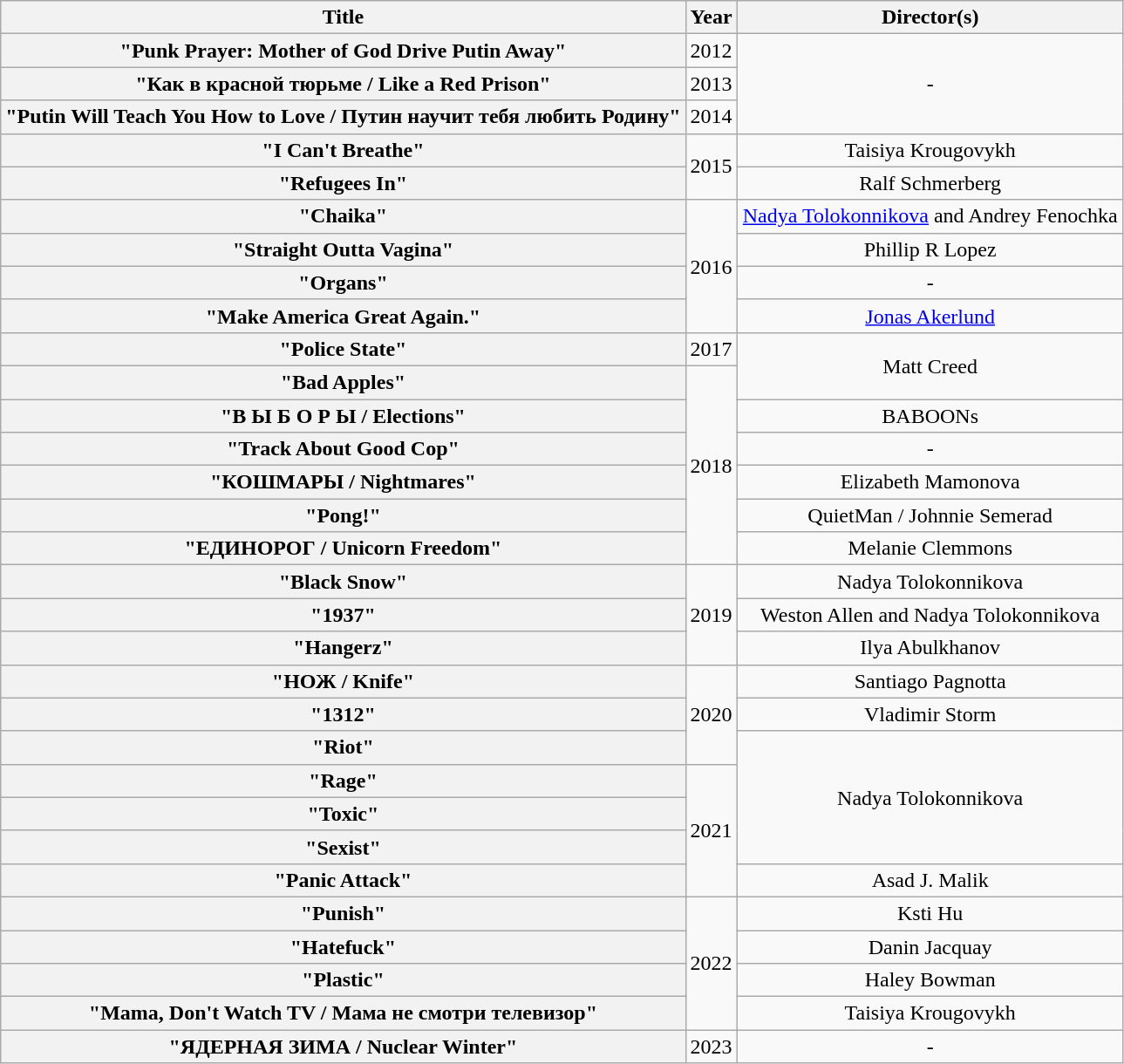<table class="wikitable plainrowheaders" style="text-align:center;">
<tr>
<th scope="col">Title</th>
<th scope="col">Year</th>
<th scope="col" style="width:18em;">Director(s)</th>
</tr>
<tr>
<th scope="row">"Punk Prayer: Mother of God Drive Putin Away"</th>
<td>2012</td>
<td rowspan="3">-</td>
</tr>
<tr>
<th scope="row">"Как в красной тюрьме / Like a Red Prison"</th>
<td>2013</td>
</tr>
<tr>
<th scope="row">"Putin Will Teach You How to Love / Путин научит тебя любить Родину"</th>
<td>2014</td>
</tr>
<tr>
<th scope="row">"I Can't Breathe"</th>
<td rowspan="2">2015</td>
<td>Taisiya Krougovykh</td>
</tr>
<tr>
<th scope="row">"Refugees In"</th>
<td>Ralf Schmerberg</td>
</tr>
<tr>
<th scope="row">"Chaika"</th>
<td rowspan="4">2016</td>
<td><a href='#'>Nadya Tolokonnikova</a> and Andrey Fenochka</td>
</tr>
<tr>
<th scope="row">"Straight Outta Vagina"</th>
<td>Phillip R Lopez</td>
</tr>
<tr>
<th scope="row">"Organs"</th>
<td>-</td>
</tr>
<tr>
<th scope="row">"Make America Great Again."</th>
<td><a href='#'>Jonas Akerlund</a></td>
</tr>
<tr>
<th scope="row">"Police State"</th>
<td rowspan="1">2017</td>
<td rowspan="2">Matt Creed</td>
</tr>
<tr>
<th scope="row">"Bad Apples"</th>
<td rowspan="6">2018</td>
</tr>
<tr>
<th scope="row">"В Ы Б О Р Ы / Elections"</th>
<td>BABOONs</td>
</tr>
<tr>
<th scope="row">"Track About Good Cop"</th>
<td>-</td>
</tr>
<tr>
<th scope="row">"КОШМАРЫ / Nightmares"</th>
<td>Elizabeth Mamonova</td>
</tr>
<tr>
<th scope="row">"Pong!"</th>
<td>QuietMan / Johnnie Semerad</td>
</tr>
<tr>
<th scope="row">"ЕДИНОРОГ / Unicorn Freedom"</th>
<td>Melanie Clemmons</td>
</tr>
<tr>
<th scope="row">"Black Snow"</th>
<td rowspan="3">2019</td>
<td>Nadya Tolokonnikova</td>
</tr>
<tr>
<th scope="row">"1937"</th>
<td>Weston Allen and Nadya Tolokonnikova</td>
</tr>
<tr>
<th scope="row">"Hangerz"</th>
<td>Ilya Abulkhanov</td>
</tr>
<tr>
<th scope="row">"НОЖ / Knife"</th>
<td rowspan="3">2020</td>
<td>Santiago Pagnotta</td>
</tr>
<tr>
<th scope="row">"1312"</th>
<td>Vladimir Storm</td>
</tr>
<tr>
<th scope="row">"Riot"</th>
<td rowspan="4">Nadya Tolokonnikova</td>
</tr>
<tr>
<th scope="row">"Rage"</th>
<td rowspan="4">2021</td>
</tr>
<tr>
<th scope="row">"Toxic"</th>
</tr>
<tr>
<th scope="row">"Sexist"</th>
</tr>
<tr>
<th scope="row">"Panic Attack"</th>
<td>Asad J. Malik</td>
</tr>
<tr>
<th scope="row">"Punish"</th>
<td rowspan="4">2022</td>
<td>Ksti Hu</td>
</tr>
<tr>
<th scope="row">"Hatefuck"</th>
<td>Danin Jacquay</td>
</tr>
<tr>
<th scope="row">"Plastic"</th>
<td>Haley Bowman</td>
</tr>
<tr>
<th scope="row">"Mama, Don't Watch TV / Мама не смотри телевизор"</th>
<td>Taisiya Krougovykh</td>
</tr>
<tr>
<th scope="row">"ЯДЕРНАЯ ЗИМА / Nuclear Winter"</th>
<td>2023</td>
<td>-</td>
</tr>
</table>
